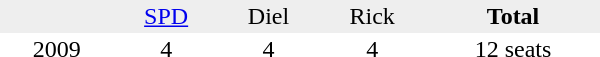<table border="0" cellpadding="2" cellspacing="0" width="400">
<tr bgcolor="#eeeeee" align="center">
<td></td>
<td><a href='#'>SPD</a></td>
<td>Diel</td>
<td>Rick</td>
<td><strong>Total</strong></td>
</tr>
<tr align="center">
<td>2009</td>
<td>4</td>
<td>4</td>
<td>4</td>
<td>12 seats</td>
</tr>
</table>
